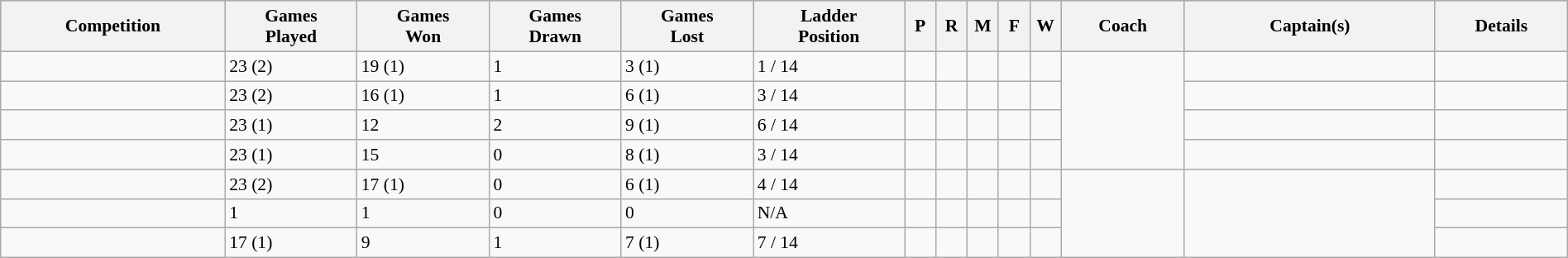<table class="wikitable" width="100%" style="font-size:90%">
<tr bgcolor=#bdb76b>
<th>Competition</th>
<th>Games<br>Played</th>
<th>Games<br>Won</th>
<th>Games<br>Drawn</th>
<th>Games<br>Lost</th>
<th>Ladder<br>Position</th>
<th width="2%">P</th>
<th width="2%">R</th>
<th width="2%">M</th>
<th width="2%">F</th>
<th width="2%">W</th>
<th>Coach</th>
<th width="16%">Captain(s)</th>
<th>Details</th>
</tr>
<tr>
<td></td>
<td>23 (2)</td>
<td>19 (1)</td>
<td>1</td>
<td>3 (1)</td>
<td>1 / 14</td>
<td></td>
<td></td>
<td></td>
<td></td>
<td></td>
<td rowspan="4"></td>
<td></td>
<td></td>
</tr>
<tr>
<td></td>
<td>23 (2)</td>
<td>16 (1)</td>
<td>1</td>
<td>6 (1)</td>
<td>3 / 14</td>
<td></td>
<td></td>
<td></td>
<td></td>
<td></td>
<td></td>
<td></td>
</tr>
<tr>
<td></td>
<td>23 (1)</td>
<td>12</td>
<td>2</td>
<td>9 (1)</td>
<td>6 / 14</td>
<td></td>
<td></td>
<td></td>
<td></td>
<td></td>
<td></td>
<td></td>
</tr>
<tr>
<td></td>
<td>23 (1)</td>
<td>15</td>
<td>0</td>
<td>8 (1)</td>
<td>3 / 14</td>
<td></td>
<td></td>
<td></td>
<td></td>
<td></td>
<td></td>
<td></td>
</tr>
<tr>
<td></td>
<td>23 (2)</td>
<td>17 (1)</td>
<td>0</td>
<td>6 (1)</td>
<td>4 / 14</td>
<td></td>
<td></td>
<td></td>
<td></td>
<td></td>
<td rowspan="3"></td>
<td rowspan="3"></td>
<td></td>
</tr>
<tr>
<td></td>
<td>1</td>
<td>1</td>
<td>0</td>
<td>0</td>
<td>N/A</td>
<td></td>
<td></td>
<td></td>
<td></td>
<td></td>
<td></td>
</tr>
<tr>
<td></td>
<td>17 (1)</td>
<td>9</td>
<td>1</td>
<td>7 (1)</td>
<td>7 / 14</td>
<td></td>
<td></td>
<td></td>
<td></td>
<td></td>
<td></td>
</tr>
</table>
